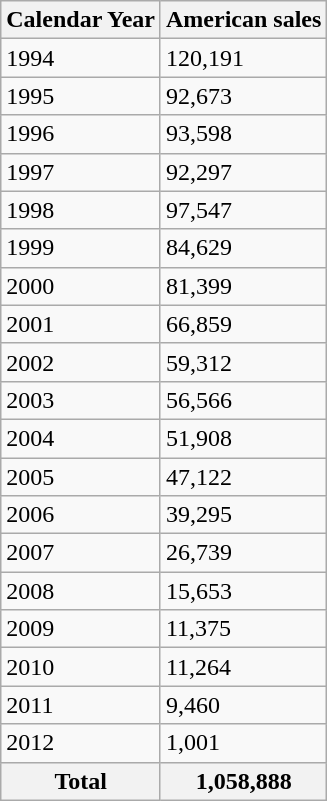<table class="wikitable">
<tr>
<th>Calendar Year</th>
<th>American sales</th>
</tr>
<tr>
<td>1994</td>
<td>120,191</td>
</tr>
<tr>
<td>1995</td>
<td>92,673</td>
</tr>
<tr>
<td>1996</td>
<td>93,598</td>
</tr>
<tr>
<td>1997</td>
<td>92,297</td>
</tr>
<tr>
<td>1998</td>
<td>97,547</td>
</tr>
<tr>
<td>1999</td>
<td>84,629</td>
</tr>
<tr>
<td>2000</td>
<td>81,399</td>
</tr>
<tr>
<td>2001</td>
<td>66,859</td>
</tr>
<tr>
<td>2002</td>
<td>59,312</td>
</tr>
<tr>
<td>2003</td>
<td>56,566</td>
</tr>
<tr>
<td>2004</td>
<td>51,908</td>
</tr>
<tr>
<td>2005</td>
<td>47,122</td>
</tr>
<tr>
<td>2006</td>
<td>39,295</td>
</tr>
<tr>
<td>2007</td>
<td>26,739</td>
</tr>
<tr>
<td>2008</td>
<td>15,653</td>
</tr>
<tr>
<td>2009</td>
<td>11,375</td>
</tr>
<tr>
<td>2010</td>
<td>11,264</td>
</tr>
<tr>
<td>2011</td>
<td>9,460</td>
</tr>
<tr>
<td>2012</td>
<td>1,001</td>
</tr>
<tr>
<th>Total</th>
<th>1,058,888</th>
</tr>
</table>
